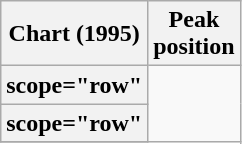<table class="wikitable plainrowheaders">
<tr>
<th scope="col">Chart (1995)</th>
<th scope="col">Peak<br>position</th>
</tr>
<tr>
<th>scope="row"</th>
</tr>
<tr>
<th>scope="row"</th>
</tr>
<tr>
</tr>
</table>
